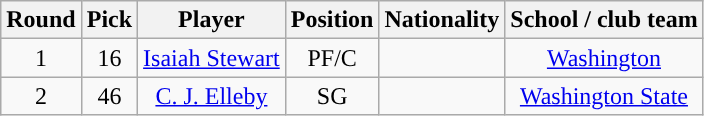<table class="wikitable sortable sortable">
<tr>
<th>Round</th>
<th>Pick</th>
<th>Player</th>
<th>Position</th>
<th>Nationality</th>
<th>School / club team</th>
</tr>
<tr style="text-align: center">
<td>1</td>
<td>16</td>
<td><a href='#'>Isaiah Stewart</a></td>
<td>PF/C</td>
<td></td>
<td><a href='#'>Washington</a></td>
</tr>
<tr style="text-align: center">
<td>2</td>
<td>46</td>
<td><a href='#'>C. J. Elleby</a></td>
<td>SG</td>
<td></td>
<td><a href='#'>Washington State</a></td>
</tr>
</table>
